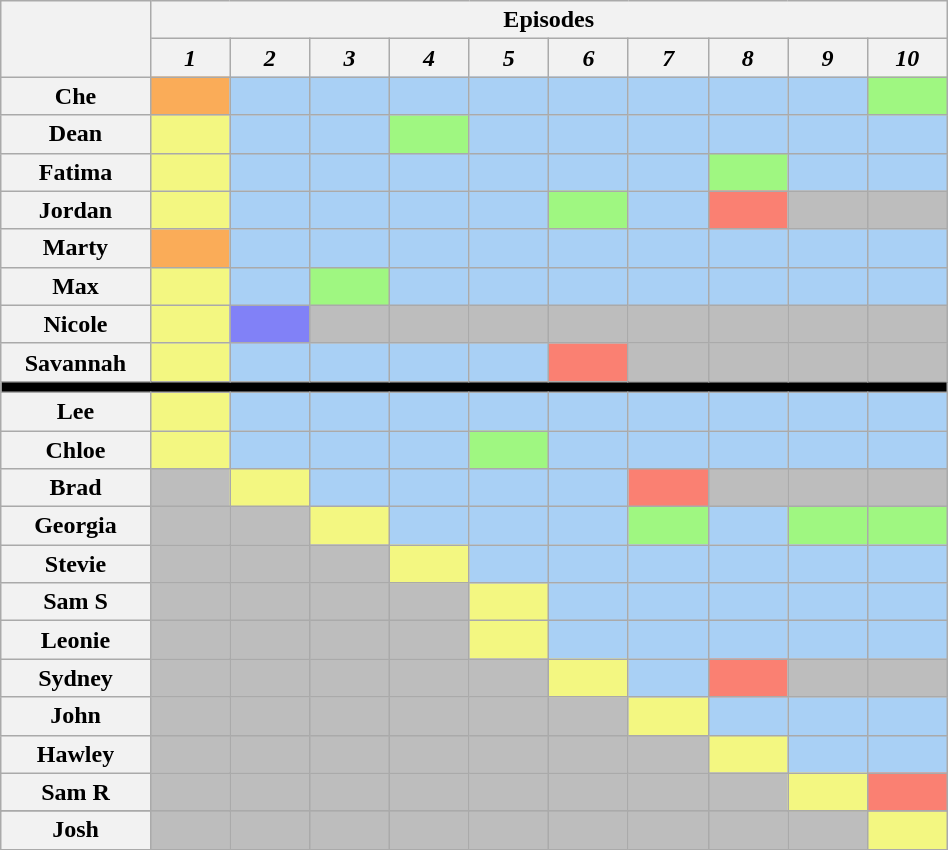<table class="wikitable" style="text-align:center; width:50%;">
<tr>
<th rowspan="2" style="width:15%;"></th>
<th colspan="10" style="text-align:center;">Episodes</th>
</tr>
<tr>
<th style="text-align:center; width:8%;"><em>1</em></th>
<th style="text-align:center; width:8%;"><em>2</em></th>
<th style="text-align:center; width:8%;"><em>3</em></th>
<th style="text-align:center; width:8%;"><em>4</em></th>
<th style="text-align:center; width:8%;"><em>5</em></th>
<th style="text-align:center; width:8%;"><em>6</em></th>
<th style="text-align:center; width:8%;"><em>7</em></th>
<th style="text-align:center; width:8%;"><em>8</em></th>
<th style="text-align:center; width:8%;"><em>9</em></th>
<th style="text-align:center; width:8%;"><em>10</em></th>
</tr>
<tr>
<th>Che</th>
<td style="background:#FAAC58;"></td>
<td style="background:#A9D0F5;"></td>
<td style="background:#A9D0F5;"></td>
<td style="background:#A9D0F5;"></td>
<td style="background:#A9D0F5;"></td>
<td style="background:#A9D0F5;"></td>
<td style="background:#A9D0F5;"></td>
<td style="background:#A9D0F5;"></td>
<td style="background:#A9D0F5;"></td>
<td style="background:#9FF781;"></td>
</tr>
<tr>
<th>Dean</th>
<td style="background:#F3F781;"></td>
<td style="background:#A9D0F5;"></td>
<td style="background:#A9D0F5;"></td>
<td style="background:#9FF781;"></td>
<td style="background:#A9D0F5;"></td>
<td style="background:#A9D0F5;"></td>
<td style="background:#A9D0F5;"></td>
<td style="background:#A9D0F5;"></td>
<td style="background:#A9D0F5;"></td>
<td style="background:#A9D0F5;"></td>
</tr>
<tr>
<th>Fatima</th>
<td style="background:#F3F781;"></td>
<td style="background:#A9D0F5;"></td>
<td style="background:#A9D0F5;"></td>
<td style="background:#A9D0F5;"></td>
<td style="background:#A9D0F5;"></td>
<td style="background:#A9D0F5;"></td>
<td style="background:#A9D0F5;"></td>
<td style="background:#9FF781;"></td>
<td style="background:#A9D0F5;"></td>
<td style="background:#A9D0F5;"></td>
</tr>
<tr>
<th>Jordan</th>
<td style="background:#F3F781;"></td>
<td style="background:#A9D0F5;"></td>
<td style="background:#A9D0F5;"></td>
<td style="background:#A9D0F5;"></td>
<td style="background:#A9D0F5;"></td>
<td style="background:#9FF781;"></td>
<td style="background:#A9D0F5;"></td>
<td style="background:#FA8072;"></td>
<td style="background:#BDBDBD;"></td>
<td style="background:#BDBDBD;"></td>
</tr>
<tr>
<th>Marty</th>
<td style="background:#FAAC58;"></td>
<td style="background:#A9D0F5;"></td>
<td style="background:#A9D0F5;"></td>
<td style="background:#A9D0F5;"></td>
<td style="background:#A9D0F5;"></td>
<td style="background:#A9D0F5;"></td>
<td style="background:#A9D0F5;"></td>
<td style="background:#A9D0F5;"></td>
<td style="background:#A9D0F5;"></td>
<td style="background:#A9D0F5;"></td>
</tr>
<tr>
<th>Max</th>
<td style="background:#F3F781;"></td>
<td style="background:#A9D0F5;"></td>
<td style="background:#9FF781;"></td>
<td style="background:#A9D0F5;"></td>
<td style="background:#A9D0F5;"></td>
<td style="background:#A9D0F5;"></td>
<td style="background:#A9D0F5;"></td>
<td style="background:#A9D0F5;"></td>
<td style="background:#A9D0F5;"></td>
<td style="background:#A9D0F5;"></td>
</tr>
<tr>
<th>Nicole</th>
<td style="background:#F3F781;"></td>
<td style="background:#8181F7;"></td>
<td style="background:#BDBDBD;"></td>
<td style="background:#BDBDBD;"></td>
<td style="background:#BDBDBD;"></td>
<td style="background:#BDBDBD;"></td>
<td style="background:#BDBDBD;"></td>
<td style="background:#BDBDBD;"></td>
<td style="background:#BDBDBD;"></td>
<td style="background:#BDBDBD;"></td>
</tr>
<tr>
<th>Savannah</th>
<td style="background:#F3F781;"></td>
<td style="background:#A9D0F5;"></td>
<td style="background:#A9D0F5;"></td>
<td style="background:#A9D0F5;"></td>
<td style="background:#A9D0F5;"></td>
<td style="background:#FA8072;"></td>
<td style="background:#BDBDBD;"></td>
<td style="background:#BDBDBD;"></td>
<td style="background:#BDBDBD;"></td>
<td style="background:#BDBDBD;"></td>
</tr>
<tr>
<th style="background:#000;" colspan="11"></th>
</tr>
<tr>
<th>Lee</th>
<td style="background:#F3F781;"></td>
<td style="background:#A9D0F5;"></td>
<td style="background:#A9D0F5;"></td>
<td style="background:#A9D0F5;"></td>
<td style="background:#A9D0F5;"></td>
<td style="background:#A9D0F5;"></td>
<td style="background:#A9D0F5;"></td>
<td style="background:#A9D0F5;"></td>
<td style="background:#A9D0F5;"></td>
<td style="background:#A9D0F5;"></td>
</tr>
<tr>
<th>Chloe</th>
<td style="background:#F3F781;"></td>
<td style="background:#A9D0F5;"></td>
<td style="background:#A9D0F5;"></td>
<td style="background:#A9D0F5;"></td>
<td style="background:#9FF781;"></td>
<td style="background:#A9D0F5;"></td>
<td style="background:#A9D0F5;"></td>
<td style="background:#A9D0F5;"></td>
<td style="background:#A9D0F5;"></td>
<td style="background:#A9D0F5;"></td>
</tr>
<tr>
<th>Brad</th>
<td style="background:#BDBDBD;"></td>
<td style="background:#F3F781;"></td>
<td style="background:#A9D0F5;"></td>
<td style="background:#A9D0F5;"></td>
<td style="background:#A9D0F5;"></td>
<td style="background:#A9D0F5;"></td>
<td style="background:#FA8072;"></td>
<td style="background:#BDBDBD;"></td>
<td style="background:#BDBDBD;"></td>
<td style="background:#BDBDBD;"></td>
</tr>
<tr>
<th>Georgia</th>
<td style="background:#BDBDBD;"></td>
<td style="background:#BDBDBD;"></td>
<td style="background:#F3F781;"></td>
<td style="background:#A9D0F5;"></td>
<td style="background:#A9D0F5;"></td>
<td style="background:#A9D0F5;"></td>
<td style="background:#9FF781;"></td>
<td style="background:#A9D0F5;"></td>
<td style="background:#9FF781;"></td>
<td style="background:#9FF781;"></td>
</tr>
<tr>
<th>Stevie</th>
<td style="background:#BDBDBD;"></td>
<td style="background:#BDBDBD;"></td>
<td style="background:#BDBDBD;"></td>
<td style="background:#F3F781;"></td>
<td style="background:#A9D0F5;"></td>
<td style="background:#A9D0F5;"></td>
<td style="background:#A9D0F5;"></td>
<td style="background:#A9D0F5;"></td>
<td style="background:#A9D0F5;"></td>
<td style="background:#A9D0F5;"></td>
</tr>
<tr>
<th>Sam S</th>
<td style="background:#BDBDBD;"></td>
<td style="background:#BDBDBD;"></td>
<td style="background:#BDBDBD;"></td>
<td style="background:#BDBDBD;"></td>
<td style="background:#F3F781;"></td>
<td style="background:#A9D0F5;"></td>
<td style="background:#A9D0F5;"></td>
<td style="background:#A9D0F5;"></td>
<td style="background:#A9D0F5;"></td>
<td style="background:#A9D0F5;"></td>
</tr>
<tr>
<th>Leonie</th>
<td style="background:#BDBDBD;"></td>
<td style="background:#BDBDBD;"></td>
<td style="background:#BDBDBD;"></td>
<td style="background:#BDBDBD;"></td>
<td style="background:#F3F781;"></td>
<td style="background:#A9D0F5;"></td>
<td style="background:#A9D0F5;"></td>
<td style="background:#A9D0F5;"></td>
<td style="background:#A9D0F5;"></td>
<td style="background:#A9D0F5;"></td>
</tr>
<tr>
<th>Sydney</th>
<td style="background:#BDBDBD;"></td>
<td style="background:#BDBDBD;"></td>
<td style="background:#BDBDBD;"></td>
<td style="background:#BDBDBD;"></td>
<td style="background:#BDBDBD;"></td>
<td style="background:#F3F781;"></td>
<td style="background:#A9D0F5;"></td>
<td style="background:#FA8072;"></td>
<td style="background:#BDBDBD;"></td>
<td style="background:#BDBDBD;"></td>
</tr>
<tr>
<th>John</th>
<td style="background:#BDBDBD;"></td>
<td style="background:#BDBDBD;"></td>
<td style="background:#BDBDBD;"></td>
<td style="background:#BDBDBD;"></td>
<td style="background:#BDBDBD;"></td>
<td style="background:#BDBDBD;"></td>
<td style="background:#F3F781;"></td>
<td style="background:#A9D0F5;"></td>
<td style="background:#A9D0F5;"></td>
<td style="background:#A9D0F5;"></td>
</tr>
<tr>
<th>Hawley</th>
<td style="background:#BDBDBD;"></td>
<td style="background:#BDBDBD;"></td>
<td style="background:#BDBDBD;"></td>
<td style="background:#BDBDBD;"></td>
<td style="background:#BDBDBD;"></td>
<td style="background:#BDBDBD;"></td>
<td style="background:#BDBDBD;"></td>
<td style="background:#F3F781;"></td>
<td style="background:#A9D0F5;"></td>
<td style="background:#A9D0F5;"></td>
</tr>
<tr>
<th>Sam R</th>
<td style="background:#BDBDBD;"></td>
<td style="background:#BDBDBD;"></td>
<td style="background:#BDBDBD;"></td>
<td style="background:#BDBDBD;"></td>
<td style="background:#BDBDBD;"></td>
<td style="background:#BDBDBD;"></td>
<td style="background:#BDBDBD;"></td>
<td style="background:#BDBDBD;"></td>
<td style="background:#F3F781;"></td>
<td style="background:#FA8072;"></td>
</tr>
<tr>
</tr>
<tr>
<th>Josh</th>
<td style="background:#BDBDBD;"></td>
<td style="background:#BDBDBD;"></td>
<td style="background:#BDBDBD;"></td>
<td style="background:#BDBDBD;"></td>
<td style="background:#BDBDBD;"></td>
<td style="background:#BDBDBD;"></td>
<td style="background:#BDBDBD;"></td>
<td style="background:#BDBDBD;"></td>
<td style="background:#BDBDBD;"></td>
<td style="background:#F3F781;"></td>
</tr>
<tr>
</tr>
</table>
